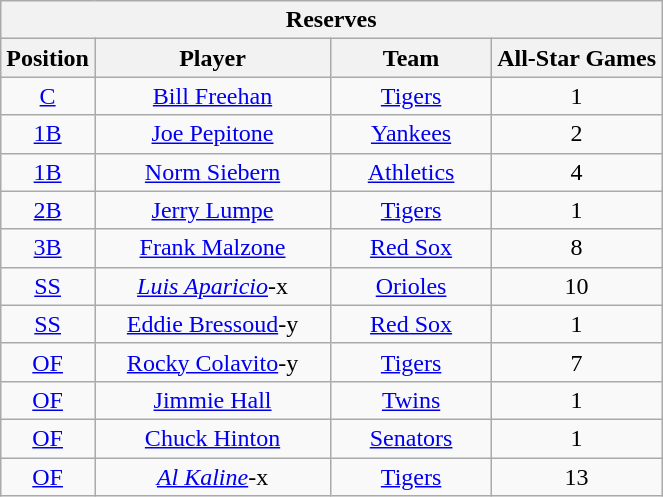<table class="wikitable" style="font-size: 100%; text-align:center;">
<tr>
<th colspan="4">Reserves</th>
</tr>
<tr>
<th>Position</th>
<th width="150">Player</th>
<th width="100">Team</th>
<th>All-Star Games</th>
</tr>
<tr>
<td><a href='#'>C</a></td>
<td><a href='#'>Bill Freehan</a></td>
<td><a href='#'>Tigers</a></td>
<td>1</td>
</tr>
<tr>
<td><a href='#'>1B</a></td>
<td><a href='#'>Joe Pepitone</a></td>
<td><a href='#'>Yankees</a></td>
<td>2</td>
</tr>
<tr>
<td><a href='#'>1B</a></td>
<td><a href='#'>Norm Siebern</a></td>
<td><a href='#'>Athletics</a></td>
<td>4</td>
</tr>
<tr>
<td><a href='#'>2B</a></td>
<td><a href='#'>Jerry Lumpe</a></td>
<td><a href='#'>Tigers</a></td>
<td>1</td>
</tr>
<tr>
<td><a href='#'>3B</a></td>
<td><a href='#'>Frank Malzone</a></td>
<td><a href='#'>Red Sox</a></td>
<td>8</td>
</tr>
<tr>
<td><a href='#'>SS</a></td>
<td><em><a href='#'>Luis Aparicio</a></em>-x</td>
<td><a href='#'>Orioles</a></td>
<td>10</td>
</tr>
<tr>
<td><a href='#'>SS</a></td>
<td><a href='#'>Eddie Bressoud</a>-y</td>
<td><a href='#'>Red Sox</a></td>
<td>1</td>
</tr>
<tr>
<td><a href='#'>OF</a></td>
<td><a href='#'>Rocky Colavito</a>-y</td>
<td><a href='#'>Tigers</a></td>
<td>7</td>
</tr>
<tr>
<td><a href='#'>OF</a></td>
<td><a href='#'>Jimmie Hall</a></td>
<td><a href='#'>Twins</a></td>
<td>1</td>
</tr>
<tr>
<td><a href='#'>OF</a></td>
<td><a href='#'>Chuck Hinton</a></td>
<td><a href='#'>Senators</a></td>
<td>1</td>
</tr>
<tr>
<td><a href='#'>OF</a></td>
<td><em><a href='#'>Al Kaline</a></em>-x</td>
<td><a href='#'>Tigers</a></td>
<td>13</td>
</tr>
</table>
